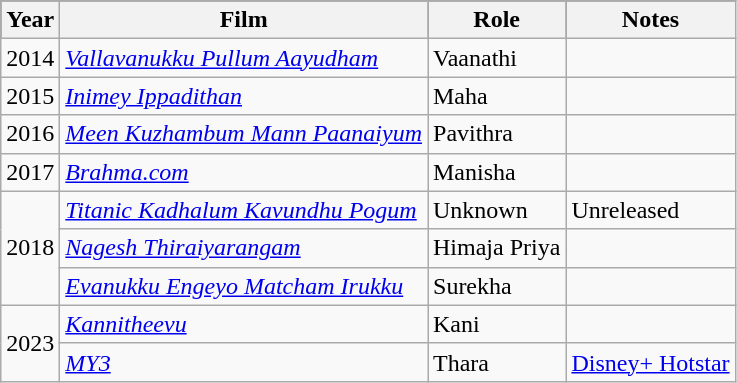<table class="wikitable sortable">
<tr style="background:#000;">
<th scope="col">Year</th>
<th scope="col">Film</th>
<th scope="col">Role</th>
<th scope="col" class="unsortable">Notes</th>
</tr>
<tr>
<td rowspan=1>2014</td>
<td><em><a href='#'>Vallavanukku Pullum Aayudham</a></em></td>
<td>Vaanathi</td>
<td></td>
</tr>
<tr>
<td rowspan=1>2015</td>
<td><em><a href='#'>Inimey Ippadithan</a></em></td>
<td>Maha</td>
<td></td>
</tr>
<tr>
<td rowspan=1>2016</td>
<td><em><a href='#'>Meen Kuzhambum Mann Paanaiyum</a></em></td>
<td>Pavithra</td>
<td></td>
</tr>
<tr>
<td rowspan=1>2017</td>
<td><em><a href='#'>Brahma.com</a></em></td>
<td>Manisha</td>
<td></td>
</tr>
<tr>
<td rowspan=3>2018</td>
<td><em><a href='#'>Titanic Kadhalum Kavundhu Pogum</a></em></td>
<td>Unknown</td>
<td>Unreleased</td>
</tr>
<tr>
<td><em><a href='#'>Nagesh Thiraiyarangam</a></em></td>
<td>Himaja Priya</td>
<td></td>
</tr>
<tr>
<td><em><a href='#'>Evanukku Engeyo Matcham Irukku</a></em></td>
<td>Surekha</td>
<td></td>
</tr>
<tr>
<td rowspan=2>2023</td>
<td><em><a href='#'>Kannitheevu</a></em></td>
<td>Kani</td>
<td></td>
</tr>
<tr>
<td><em><a href='#'>MY3</a></em></td>
<td>Thara</td>
<td><a href='#'>Disney+ Hotstar</a></td>
</tr>
</table>
